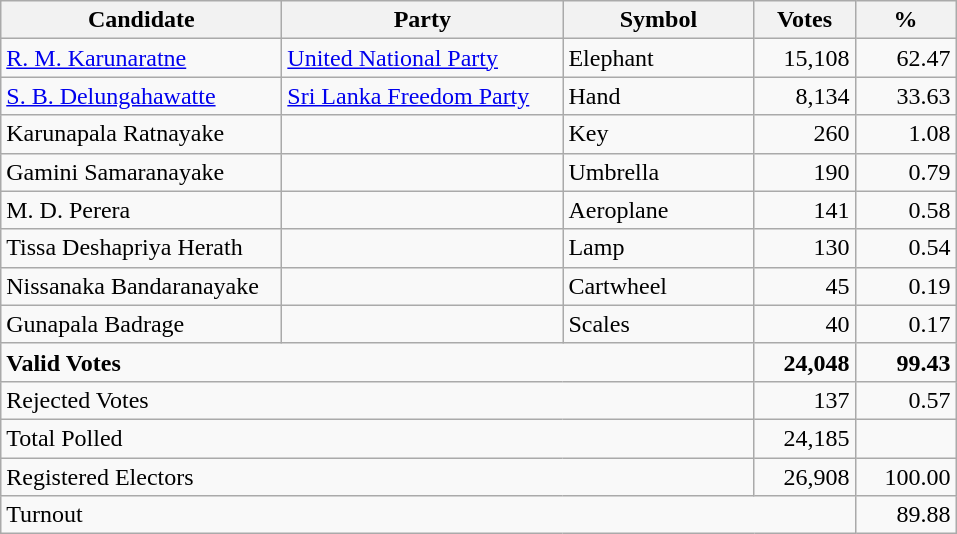<table class="wikitable" border="1" style="text-align:right;">
<tr>
<th align=left width="180">Candidate</th>
<th align=left width="180">Party</th>
<th align=left width="120">Symbol</th>
<th align=left width="60">Votes</th>
<th align=left width="60">%</th>
</tr>
<tr>
<td align=left><a href='#'>R. M. Karunaratne</a></td>
<td align=left><a href='#'>United National Party</a></td>
<td align=left>Elephant</td>
<td>15,108</td>
<td>62.47</td>
</tr>
<tr>
<td align=left><a href='#'>S. B. Delungahawatte</a></td>
<td align=left><a href='#'>Sri Lanka Freedom Party</a></td>
<td align=left>Hand</td>
<td>8,134</td>
<td>33.63</td>
</tr>
<tr>
<td align=left>Karunapala Ratnayake</td>
<td align=left></td>
<td align=left>Key</td>
<td>260</td>
<td>1.08</td>
</tr>
<tr>
<td align=left>Gamini Samaranayake</td>
<td align=left></td>
<td align=left>Umbrella</td>
<td>190</td>
<td>0.79</td>
</tr>
<tr>
<td align=left>M. D. Perera</td>
<td align=left></td>
<td align=left>Aeroplane</td>
<td>141</td>
<td>0.58</td>
</tr>
<tr 0.54>
<td align=left>Tissa Deshapriya Herath</td>
<td align=left></td>
<td align=left>Lamp</td>
<td>130</td>
<td>0.54</td>
</tr>
<tr>
<td align=left>Nissanaka Bandaranayake</td>
<td align=left></td>
<td align=left>Cartwheel</td>
<td>45</td>
<td>0.19</td>
</tr>
<tr>
<td align=left>Gunapala Badrage</td>
<td align=left></td>
<td align=left>Scales</td>
<td>40</td>
<td>0.17</td>
</tr>
<tr>
<td align=left colspan=3><strong>Valid Votes</strong></td>
<td><strong>24,048</strong></td>
<td><strong>99.43</strong></td>
</tr>
<tr>
<td align=left colspan=3>Rejected Votes</td>
<td>137</td>
<td>0.57</td>
</tr>
<tr>
<td align=left colspan=3>Total Polled</td>
<td>24,185</td>
<td></td>
</tr>
<tr>
<td align=left colspan=3>Registered Electors</td>
<td>26,908</td>
<td>100.00</td>
</tr>
<tr>
<td align=left colspan=4>Turnout</td>
<td>89.88</td>
</tr>
</table>
